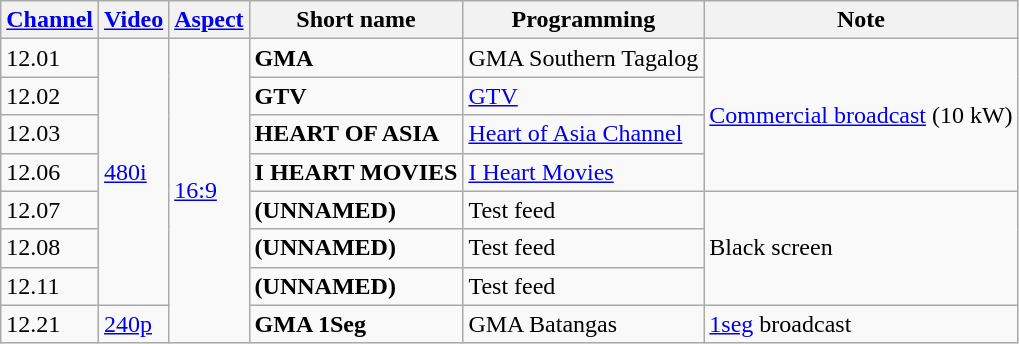<table class="wikitable">
<tr>
<th><a href='#'>Channel</a></th>
<th><a href='#'>Video</a></th>
<th><a href='#'>Aspect</a></th>
<th>Short name</th>
<th>Programming</th>
<th>Note</th>
</tr>
<tr>
<td>12.01</td>
<td rowspan="7"><a href='#'>480i</a></td>
<td rowspan="8"><a href='#'>16:9</a></td>
<td><strong>GMA</strong></td>
<td>GMA Southern Tagalog</td>
<td rowspan="4"><a href='#'>Commercial broadcast</a> (10 kW)</td>
</tr>
<tr>
<td>12.02</td>
<td><strong>GTV</strong></td>
<td><a href='#'>GTV</a></td>
</tr>
<tr>
<td>12.03</td>
<td><strong>HEART OF ASIA</strong></td>
<td><a href='#'>Heart of Asia Channel</a></td>
</tr>
<tr>
<td>12.06</td>
<td><strong>I HEART MOVIES</strong></td>
<td><a href='#'>I Heart Movies</a></td>
</tr>
<tr>
<td>12.07</td>
<td><strong>(UNNAMED)</strong></td>
<td>Test feed</td>
<td rowspan="3">Black screen</td>
</tr>
<tr>
<td>12.08</td>
<td><strong>(UNNAMED)</strong></td>
<td>Test feed</td>
</tr>
<tr>
<td>12.11</td>
<td><strong>(UNNAMED)</strong></td>
<td>Test feed</td>
</tr>
<tr>
<td>12.21</td>
<td><a href='#'>240p</a></td>
<td><strong>GMA 1Seg</strong></td>
<td>GMA Batangas</td>
<td><a href='#'>1seg</a> broadcast</td>
</tr>
</table>
